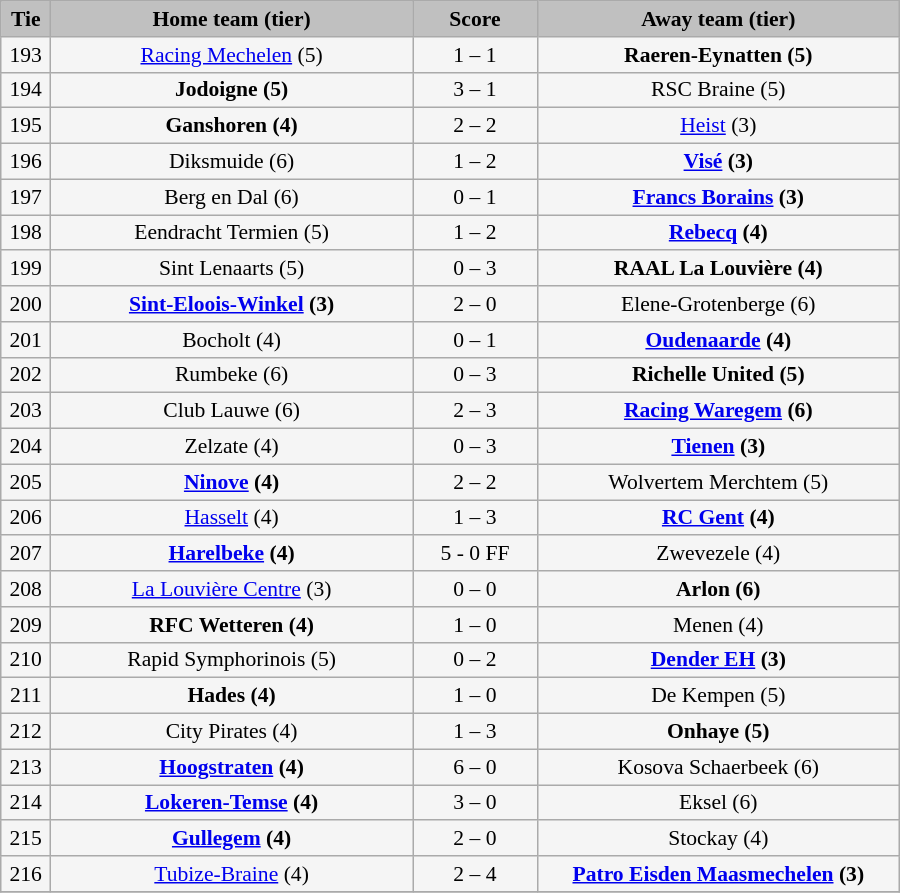<table class="wikitable" style="width: 600px; background:WhiteSmoke; text-align:center; font-size:90%">
<tr>
<td scope="col" style="width:  5.00%; background:silver;"><strong>Tie</strong></td>
<td scope="col" style="width: 36.25%; background:silver;"><strong>Home team (tier)</strong></td>
<td scope="col" style="width: 12.50%; background:silver;"><strong>Score</strong></td>
<td scope="col" style="width: 36.25%; background:silver;"><strong>Away team (tier)</strong></td>
</tr>
<tr>
<td>193</td>
<td><a href='#'>Racing Mechelen</a> (5)</td>
<td>1 – 1 </td>
<td><strong>Raeren-Eynatten (5)</strong></td>
</tr>
<tr>
<td>194</td>
<td><strong>Jodoigne (5)</strong></td>
<td>3 – 1</td>
<td>RSC Braine (5)</td>
</tr>
<tr>
<td>195</td>
<td><strong>Ganshoren (4)</strong></td>
<td>2 – 2 </td>
<td><a href='#'>Heist</a> (3)</td>
</tr>
<tr>
<td>196</td>
<td>Diksmuide (6)</td>
<td>1 – 2</td>
<td><strong><a href='#'>Visé</a> (3)</strong></td>
</tr>
<tr>
<td>197</td>
<td>Berg en Dal (6)</td>
<td>0 – 1</td>
<td><strong><a href='#'>Francs Borains</a> (3)</strong></td>
</tr>
<tr>
<td>198</td>
<td>Eendracht Termien (5)</td>
<td>1 – 2</td>
<td><strong><a href='#'>Rebecq</a> (4)</strong></td>
</tr>
<tr>
<td>199</td>
<td>Sint Lenaarts (5)</td>
<td>0 – 3</td>
<td><strong>RAAL La Louvière (4)</strong></td>
</tr>
<tr>
<td>200</td>
<td><strong><a href='#'>Sint-Eloois-Winkel</a> (3)</strong></td>
<td>2 – 0</td>
<td>Elene-Grotenberge (6)</td>
</tr>
<tr>
<td>201</td>
<td>Bocholt (4)</td>
<td>0 – 1</td>
<td><strong><a href='#'>Oudenaarde</a> (4)</strong></td>
</tr>
<tr>
<td>202</td>
<td>Rumbeke (6)</td>
<td>0 – 3</td>
<td><strong>Richelle United (5)</strong></td>
</tr>
<tr>
<td>203</td>
<td>Club Lauwe (6)</td>
<td>2 – 3</td>
<td><strong><a href='#'>Racing Waregem</a> (6)</strong></td>
</tr>
<tr>
<td>204</td>
<td>Zelzate (4)</td>
<td>0 – 3</td>
<td><strong><a href='#'>Tienen</a> (3)</strong></td>
</tr>
<tr>
<td>205</td>
<td><strong><a href='#'>Ninove</a> (4)</strong></td>
<td>2 – 2 </td>
<td>Wolvertem Merchtem (5)</td>
</tr>
<tr>
<td>206</td>
<td><a href='#'>Hasselt</a> (4)</td>
<td>1 – 3</td>
<td><strong><a href='#'>RC Gent</a> (4)</strong></td>
</tr>
<tr>
<td>207</td>
<td><strong><a href='#'>Harelbeke</a> (4)</strong></td>
<td>5 - 0 FF</td>
<td>Zwevezele (4)</td>
</tr>
<tr>
<td>208</td>
<td><a href='#'>La Louvière Centre</a> (3)</td>
<td>0 – 0 </td>
<td><strong>Arlon (6)</strong></td>
</tr>
<tr>
<td>209</td>
<td><strong>RFC Wetteren (4)</strong></td>
<td>1 – 0</td>
<td>Menen (4)</td>
</tr>
<tr>
<td>210</td>
<td>Rapid Symphorinois (5)</td>
<td>0 – 2</td>
<td><strong><a href='#'>Dender EH</a> (3)</strong></td>
</tr>
<tr>
<td>211</td>
<td><strong>Hades (4)</strong></td>
<td>1 – 0</td>
<td>De Kempen (5)</td>
</tr>
<tr>
<td>212</td>
<td>City Pirates (4)</td>
<td>1 – 3</td>
<td><strong>Onhaye (5)</strong></td>
</tr>
<tr>
<td>213</td>
<td><strong><a href='#'>Hoogstraten</a> (4)</strong></td>
<td>6 – 0</td>
<td>Kosova Schaerbeek (6)</td>
</tr>
<tr>
<td>214</td>
<td><strong><a href='#'>Lokeren-Temse</a> (4)</strong></td>
<td>3 – 0</td>
<td>Eksel (6)</td>
</tr>
<tr>
<td>215</td>
<td><strong><a href='#'>Gullegem</a> (4)</strong></td>
<td>2 – 0</td>
<td>Stockay (4)</td>
</tr>
<tr>
<td>216</td>
<td><a href='#'>Tubize-Braine</a> (4)</td>
<td>2 – 4</td>
<td><strong><a href='#'>Patro Eisden Maasmechelen</a> (3)</strong></td>
</tr>
<tr>
</tr>
</table>
